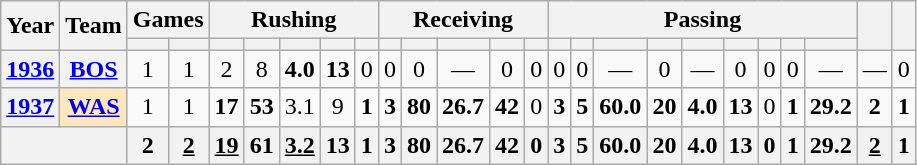<table class="wikitable" style="text-align:center;">
<tr>
<th rowspan="2">Year</th>
<th rowspan="2">Team</th>
<th colspan="2">Games</th>
<th colspan="5">Rushing</th>
<th colspan="5">Receiving</th>
<th colspan="9">Passing</th>
<th rowspan="2"></th>
<th rowspan="2"></th>
</tr>
<tr>
<th></th>
<th></th>
<th></th>
<th></th>
<th></th>
<th></th>
<th></th>
<th></th>
<th></th>
<th></th>
<th></th>
<th></th>
<th></th>
<th></th>
<th></th>
<th></th>
<th></th>
<th></th>
<th></th>
<th></th>
<th></th>
</tr>
<tr>
<th><a href='#'>1936</a></th>
<th><a href='#'>BOS</a></th>
<td>1</td>
<td>1</td>
<td>2</td>
<td>8</td>
<td><strong>4.0</strong></td>
<td><strong>13</strong></td>
<td>0</td>
<td>0</td>
<td>0</td>
<td>—</td>
<td>0</td>
<td>0</td>
<td>0</td>
<td>0</td>
<td>—</td>
<td>0</td>
<td>—</td>
<td>0</td>
<td>0</td>
<td>0</td>
<td>—</td>
<td>—</td>
<td>0</td>
</tr>
<tr>
<th><a href='#'>1937</a></th>
<th style="background:#ffe6bd;"><a href='#'>WAS</a></th>
<td>1</td>
<td>1</td>
<td><strong>17</strong></td>
<td><strong>53</strong></td>
<td>3.1</td>
<td>9</td>
<td><strong>1</strong></td>
<td><strong>3</strong></td>
<td><strong>80</strong></td>
<td><strong>26.7</strong></td>
<td><strong>42</strong></td>
<td>0</td>
<td><strong>3</strong></td>
<td><strong>5</strong></td>
<td><strong>60.0</strong></td>
<td><strong>20</strong></td>
<td><strong>4.0</strong></td>
<td><strong>13</strong></td>
<td>0</td>
<td><strong>1</strong></td>
<td><strong>29.2</strong></td>
<td><strong>2</strong></td>
<td><strong>1</strong></td>
</tr>
<tr>
<th colspan="2"></th>
<th>2</th>
<th><u>2</u></th>
<th><u>19</u></th>
<th>61</th>
<th><u>3.2</u></th>
<th>13</th>
<th>1</th>
<th>3</th>
<th>80</th>
<th>26.7</th>
<th>42</th>
<th>0</th>
<th>3</th>
<th>5</th>
<th>60.0</th>
<th>20</th>
<th>4.0</th>
<th>13</th>
<th>0</th>
<th>1</th>
<th>29.2</th>
<th><u>2</u></th>
<th>1</th>
</tr>
</table>
